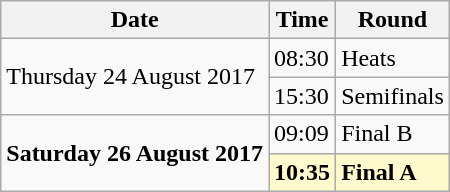<table class="wikitable">
<tr>
<th>Date</th>
<th>Time</th>
<th>Round</th>
</tr>
<tr>
<td rowspan=2>Thursday 24 August 2017</td>
<td>08:30</td>
<td>Heats</td>
</tr>
<tr>
<td>15:30</td>
<td>Semifinals</td>
</tr>
<tr>
<td rowspan=2><strong>Saturday 26 August 2017</strong></td>
<td>09:09</td>
<td>Final B</td>
</tr>
<tr>
<td style=background:lemonchiffon><strong>10:35</strong></td>
<td style=background:lemonchiffon><strong>Final A</strong></td>
</tr>
</table>
